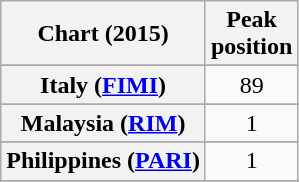<table class="wikitable sortable plainrowheaders" style="text-align:center">
<tr>
<th>Chart (2015)</th>
<th>Peak<br>position</th>
</tr>
<tr>
</tr>
<tr>
</tr>
<tr>
</tr>
<tr>
</tr>
<tr>
</tr>
<tr>
</tr>
<tr>
</tr>
<tr>
</tr>
<tr>
</tr>
<tr>
<th scope="row">Italy (<a href='#'>FIMI</a>)</th>
<td>89</td>
</tr>
<tr>
</tr>
<tr>
<th scope="row">Malaysia (<a href='#'>RIM</a>)</th>
<td>1</td>
</tr>
<tr>
</tr>
<tr>
</tr>
<tr>
<th scope="row">Philippines (<a href='#'>PARI</a>)</th>
<td>1</td>
</tr>
<tr>
</tr>
<tr>
</tr>
<tr>
</tr>
<tr>
</tr>
<tr>
</tr>
<tr>
</tr>
</table>
